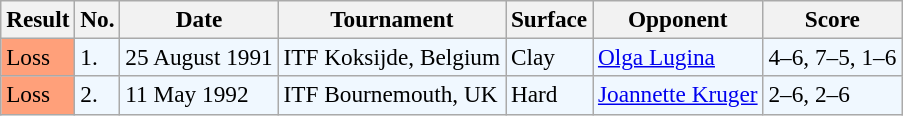<table class="sortable wikitable" style=font-size:97%>
<tr>
<th>Result</th>
<th>No.</th>
<th>Date</th>
<th>Tournament</th>
<th>Surface</th>
<th>Opponent</th>
<th class="unsortable">Score</th>
</tr>
<tr style="background:#f0f8ff;">
<td style="background:#ffa07a;">Loss</td>
<td>1.</td>
<td>25 August 1991</td>
<td>ITF Koksijde, Belgium</td>
<td>Clay</td>
<td> <a href='#'>Olga Lugina</a></td>
<td>4–6, 7–5, 1–6</td>
</tr>
<tr style="background:#f0f8ff;">
<td style="background:#ffa07a;">Loss</td>
<td>2.</td>
<td>11 May 1992</td>
<td>ITF Bournemouth, UK</td>
<td>Hard</td>
<td> <a href='#'>Joannette Kruger</a></td>
<td>2–6, 2–6</td>
</tr>
</table>
